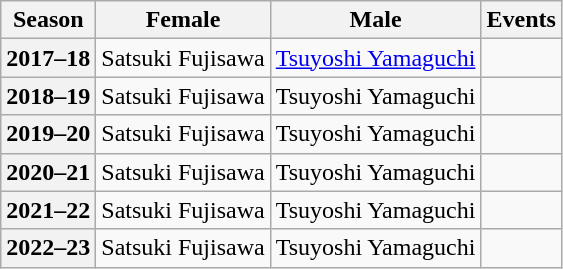<table class="wikitable">
<tr>
<th scope="col">Season</th>
<th scope="col">Female</th>
<th scope="col">Male</th>
<th scope="col">Events</th>
</tr>
<tr>
<th scope="row">2017–18</th>
<td>Satsuki Fujisawa</td>
<td><a href='#'>Tsuyoshi Yamaguchi</a></td>
<td></td>
</tr>
<tr>
<th scope="row">2018–19</th>
<td>Satsuki Fujisawa</td>
<td>Tsuyoshi Yamaguchi</td>
<td></td>
</tr>
<tr>
<th scope="row">2019–20</th>
<td>Satsuki Fujisawa</td>
<td>Tsuyoshi Yamaguchi</td>
<td></td>
</tr>
<tr>
<th scope="row">2020–21</th>
<td>Satsuki Fujisawa</td>
<td>Tsuyoshi Yamaguchi</td>
<td></td>
</tr>
<tr>
<th scope="row">2021–22</th>
<td>Satsuki Fujisawa</td>
<td>Tsuyoshi Yamaguchi</td>
<td></td>
</tr>
<tr>
<th scope="row">2022–23</th>
<td>Satsuki Fujisawa</td>
<td>Tsuyoshi Yamaguchi</td>
<td></td>
</tr>
</table>
